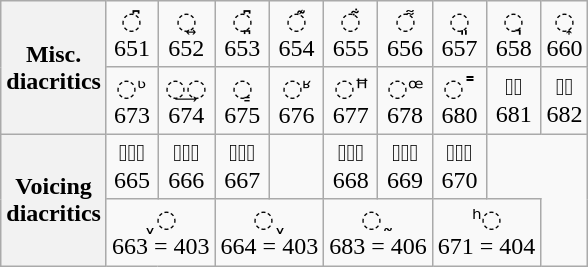<table class="wikitable IPA">
<tr align=center>
<th rowspan=2>Misc. <br>diacritics</th>
<td>◌͆ <br>651</td>
<td>◌͍ <br>652</td>
<td>◌̪͆ <br>653</td>
<td>◌͊ <br>654</td>
<td>◌͋ <br>655</td>
<td>◌͌ <br>656</td>
<td>◌͈ <br>657</td>
<td>◌͉ <br>658</td>
<td>◌͎ <br>660</td>
</tr>
<tr align=center>
<td>◌ᶹ <br>673</td>
<td>◌͢◌ <br>674</td>
<td>◌͇ <br>675</td>
<td>◌ʶ <br>676</td>
<td>◌ꟸ <br>677</td>
<td>◌ꟹ <br>678</td>
<td>◌˭ <br>680</td>
<td>◌͔ <br>681</td>
<td>◌͕ <br>682</td>
</tr>
<tr align=center>
<th rowspan=2>Voicing <br>diacritics</th>
<td>◌̬᪽ <br>665</td>
<td>◌̬᫃ <br>666</td>
<td>◌̬᫄ <br>667</td>
<td></td>
<td>◌̥᪽ <br>668</td>
<td>◌̥᫃ <br>669</td>
<td>◌̥᫄ <br>670</td>
</tr>
<tr align=center>
<td colspan=2>ˬ◌ <br>663 = 403</td>
<td colspan=2>◌ˬ <br>664 = 403</td>
<td colspan=2>◌˷<br>683 = 406</td>
<td colspan=2>ʰ◌ <br>671 = 404</td>
</tr>
</table>
